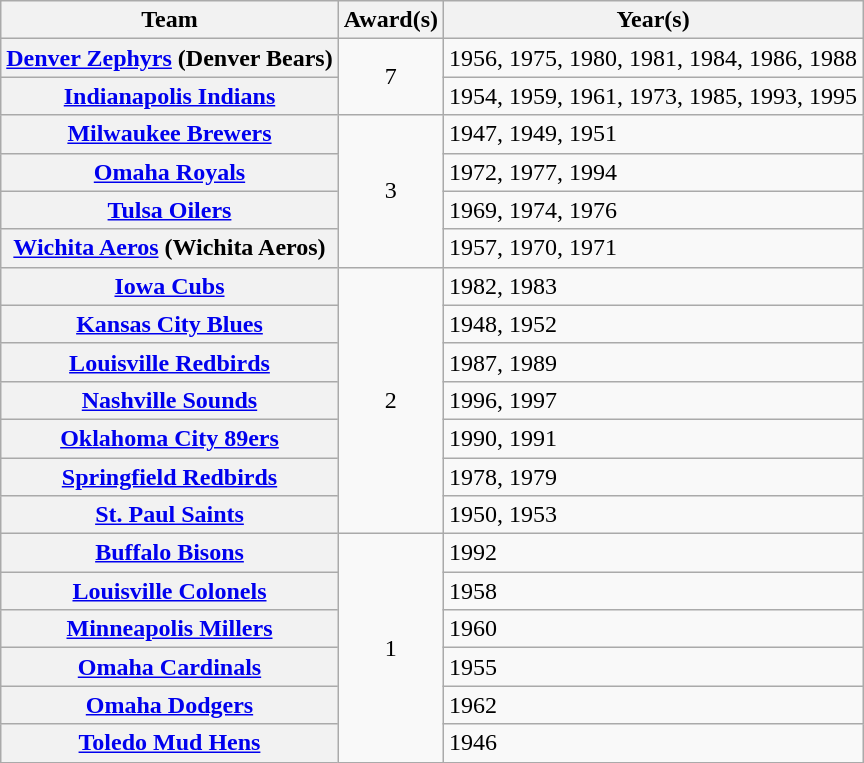<table class="wikitable sortable plainrowheaders" style="text-align:left">
<tr>
<th scope="col">Team</th>
<th scope="col">Award(s)</th>
<th scope="col">Year(s)</th>
</tr>
<tr>
<th scope="row"><a href='#'>Denver Zephyrs</a> (Denver Bears)</th>
<td style="text-align:center" rowspan="2">7</td>
<td>1956, 1975, 1980, 1981, 1984, 1986, 1988</td>
</tr>
<tr>
<th scope="row"><a href='#'>Indianapolis Indians</a></th>
<td>1954, 1959, 1961, 1973, 1985, 1993, 1995</td>
</tr>
<tr>
<th scope="row"><a href='#'>Milwaukee Brewers</a></th>
<td style="text-align:center" rowspan="4">3</td>
<td>1947, 1949, 1951</td>
</tr>
<tr>
<th scope="row"><a href='#'>Omaha Royals</a></th>
<td>1972, 1977, 1994</td>
</tr>
<tr>
<th scope="row"><a href='#'>Tulsa Oilers</a></th>
<td>1969, 1974, 1976</td>
</tr>
<tr>
<th scope="row"><a href='#'>Wichita Aeros</a> (Wichita Aeros)</th>
<td>1957, 1970, 1971</td>
</tr>
<tr>
<th scope="row"><a href='#'>Iowa Cubs</a></th>
<td style="text-align:center" rowspan="7">2</td>
<td>1982, 1983</td>
</tr>
<tr>
<th scope="row"><a href='#'>Kansas City Blues</a></th>
<td>1948, 1952</td>
</tr>
<tr>
<th scope="row"><a href='#'>Louisville Redbirds</a></th>
<td>1987, 1989</td>
</tr>
<tr>
<th scope="row"><a href='#'>Nashville Sounds</a></th>
<td>1996, 1997</td>
</tr>
<tr>
<th scope="row"><a href='#'>Oklahoma City 89ers</a></th>
<td>1990, 1991</td>
</tr>
<tr>
<th scope="row"><a href='#'>Springfield Redbirds</a></th>
<td>1978, 1979</td>
</tr>
<tr>
<th scope="row"><a href='#'>St. Paul Saints</a></th>
<td>1950, 1953</td>
</tr>
<tr>
<th scope="row"><a href='#'>Buffalo Bisons</a></th>
<td style="text-align:center" rowspan="6">1</td>
<td>1992</td>
</tr>
<tr>
<th scope="row"><a href='#'>Louisville Colonels</a></th>
<td>1958</td>
</tr>
<tr>
<th scope="row"><a href='#'>Minneapolis Millers</a></th>
<td>1960</td>
</tr>
<tr>
<th scope="row"><a href='#'>Omaha Cardinals</a></th>
<td>1955</td>
</tr>
<tr>
<th scope="row"><a href='#'>Omaha Dodgers</a></th>
<td>1962</td>
</tr>
<tr>
<th scope="row"><a href='#'>Toledo Mud Hens</a></th>
<td>1946</td>
</tr>
</table>
